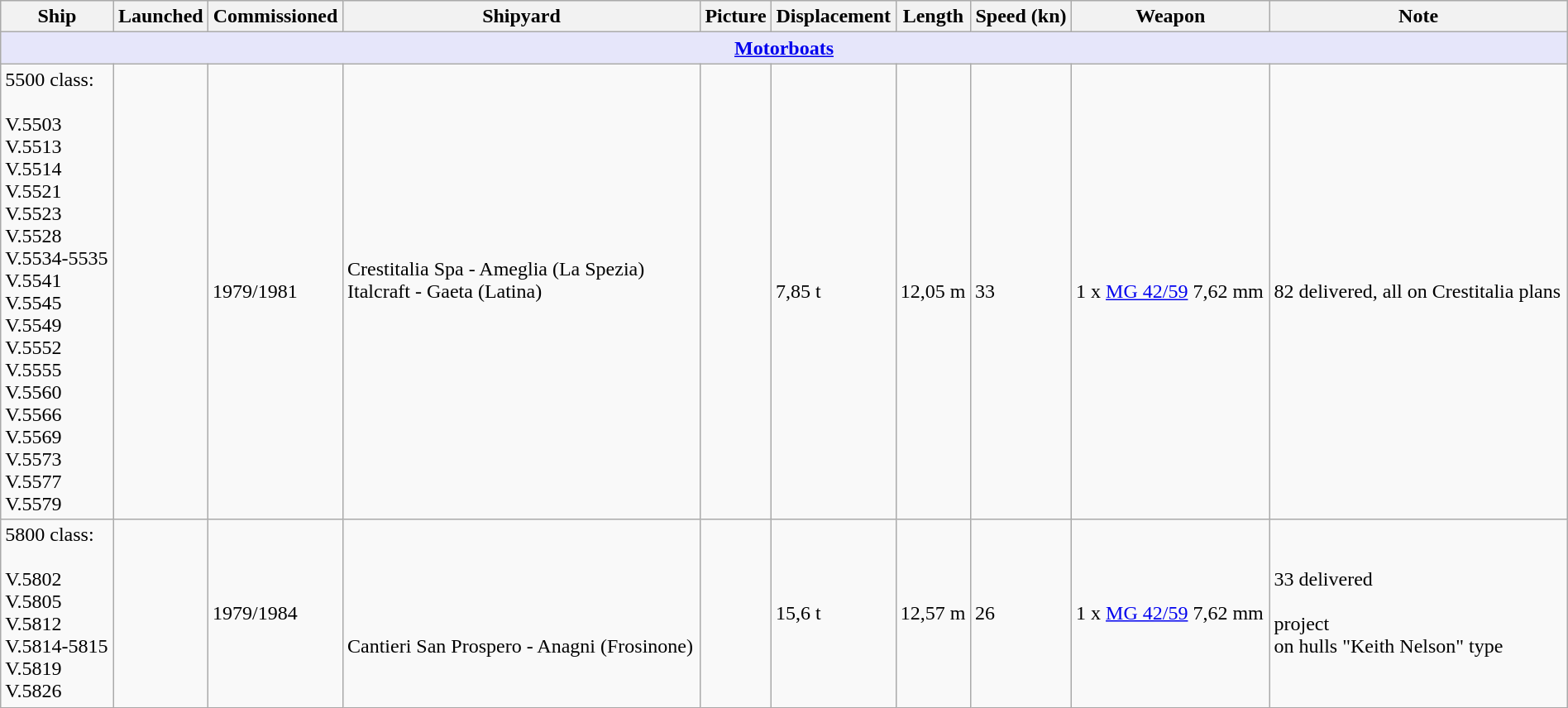<table class="wikitable" style="margin:auto; width:100%;">
<tr>
<th style="text-align: center;">Ship</th>
<th style="text-align: center;">Launched</th>
<th style="text-align: center;">Commissioned</th>
<th style="text-align: center;">Shipyard</th>
<th style="text-align: center;">Picture</th>
<th style="text-align: center;">Displacement</th>
<th style="text-align: center;">Length</th>
<th style="text-align: center;">Speed (kn)</th>
<th style="text-align: center;">Weapon</th>
<th style="text-align: center;">Note</th>
</tr>
<tr>
<th colspan="10" style="background: lavender;"><a href='#'>Motorboats</a></th>
</tr>
<tr>
<td>5500 class:<br><br>V.5503<br>V.5513<br>V.5514<br>V.5521<br>V.5523<br>V.5528<br>V.5534-5535<br>V.5541<br>V.5545<br>V.5549<br>V.5552<br>V.5555<br>V.5560<br>V.5566<br>V.5569<br>V.5573<br>V.5577<br>V.5579</td>
<td></td>
<td>1979/1981</td>
<td>Crestitalia Spa - Ameglia (La Spezia)<br>Italcraft - Gaeta (Latina)<br><br></td>
<td></td>
<td>7,85 t</td>
<td>12,05 m</td>
<td>33</td>
<td>1 x <a href='#'>MG 42/59</a> 7,62 mm</td>
<td>82 delivered, all on Crestitalia plans</td>
</tr>
<tr>
<td>5800 class:<br><br>V.5802<br>V.5805<br>V.5812<br>V.5814-5815<br>V.5819<br>V.5826</td>
<td></td>
<td>1979/1984</td>
<td><br> <br><br><br>Cantieri San Prospero - Anagni (Frosinone)<br><br></td>
<td></td>
<td>15,6 t</td>
<td>12,57 m</td>
<td>26</td>
<td>1 x <a href='#'>MG 42/59</a> 7,62 mm</td>
<td>33 delivered<br><br> project<br>on hulls "Keith Nelson" type</td>
</tr>
</table>
